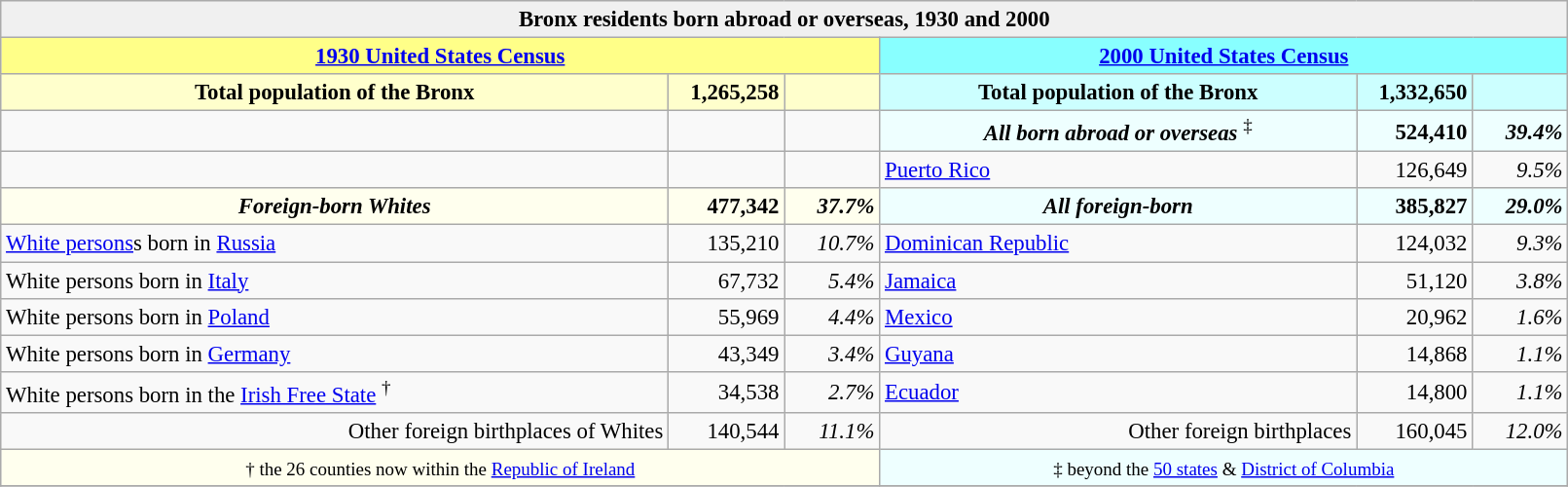<table class="wikitable" style="text-align:right; width:85%; font-size:95%;">
<tr>
<td bgcolor="f0f0f0" align="center" colspan="6;"><strong>Bronx residents born abroad or overseas, 1930 and 2000</strong></td>
</tr>
<tr>
<td colspan="3" align="center" bgcolor="ffff88"><strong><a href='#'>1930 United States Census</a></strong></td>
<td colspan="3" align="center" bgcolor="88ffff"><strong><a href='#'>2000 United States Census</a></strong></td>
</tr>
<tr bgcolor="ffffcc">
<td width="35%" align="center"><strong>Total population of the Bronx</strong></td>
<td width="5%"><strong>1,265,258</strong></td>
<td width="5%"> </td>
<td width="25%" align="center" bgcolor="ccffff"><strong>Total population of the Bronx</strong></td>
<td width="5%" bgcolor="ccffff"><strong>1,332,650</strong></td>
<td width="5%" bgcolor="ccffff"> </td>
</tr>
<tr>
<td> </td>
<td> </td>
<td> </td>
<td align="center" bgcolor="eeffff"><strong><em>All born abroad or overseas</em></strong> <sup>‡</sup></td>
<td bgcolor="eeffff"><strong>524,410</strong></td>
<td bgcolor="eeffff"><strong><em>39.4%</em></strong></td>
</tr>
<tr>
<td> </td>
<td> </td>
<td> </td>
<td align="left"><a href='#'>Puerto Rico</a></td>
<td>126,649</td>
<td><em>9.5%</em></td>
</tr>
<tr bgcolor="ffffee">
<td align="center"><strong><em>Foreign-born Whites</em></strong></td>
<td><strong>477,342</strong></td>
<td><strong><em>37.7%</em></strong></td>
<td align="center"  bgcolor="eeffff"><strong><em>All foreign-born</em></strong></td>
<td bgcolor="eeffff"><strong>385,827</strong></td>
<td bgcolor="eeffff"><strong><em>29.0%</em></strong></td>
</tr>
<tr>
<td align="left"><a href='#'>White persons</a>s born in <a href='#'>Russia</a></td>
<td>135,210</td>
<td><em>10.7%</em></td>
<td align="left"><a href='#'>Dominican Republic</a></td>
<td>124,032</td>
<td><em>9.3%</em></td>
</tr>
<tr>
<td align="left">White persons born in <a href='#'>Italy</a></td>
<td>67,732</td>
<td><em>5.4%</em></td>
<td align="left"><a href='#'>Jamaica</a></td>
<td>51,120</td>
<td><em>3.8%</em></td>
</tr>
<tr>
<td align="left">White persons born in <a href='#'>Poland</a></td>
<td>55,969</td>
<td><em>4.4%</em></td>
<td align="left"><a href='#'>Mexico</a></td>
<td>20,962</td>
<td><em>1.6%</em></td>
</tr>
<tr>
<td align="left">White persons born in <a href='#'>Germany</a></td>
<td>43,349</td>
<td><em>3.4%</em></td>
<td align="left"><a href='#'>Guyana</a></td>
<td>14,868</td>
<td><em>1.1%</em></td>
</tr>
<tr>
<td align="left">White persons born in the <a href='#'>Irish Free State</a> <sup>†</sup></td>
<td>34,538</td>
<td><em>2.7%</em></td>
<td align="left"><a href='#'>Ecuador</a></td>
<td>14,800</td>
<td><em>1.1%</em></td>
</tr>
<tr>
<td>Other foreign birthplaces of Whites</td>
<td>140,544</td>
<td><em>11.1%</em></td>
<td>Other foreign birthplaces</td>
<td>160,045</td>
<td><em>12.0%</em></td>
</tr>
<tr>
<td colspan="3" align="center" bgcolor="ffffee"><small>† the 26 counties now within the <a href='#'>Republic of Ireland</a></small></td>
<td colspan="3" align="center" bgcolor="eeffff"><small> ‡ beyond the <a href='#'>50 states</a> & <a href='#'>District of Columbia</a></small></td>
</tr>
<tr>
</tr>
</table>
